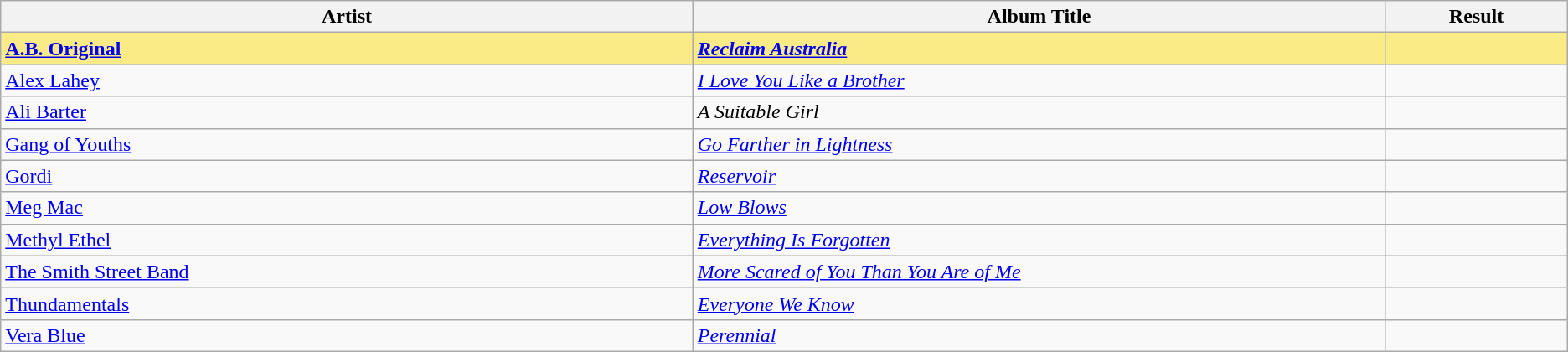<table class="sortable wikitable">
<tr>
<th width="19%">Artist</th>
<th width="19%">Album Title</th>
<th width="5%">Result</th>
</tr>
<tr style="background:#FAEB86">
<td><strong><a href='#'>A.B. Original</a></strong></td>
<td><strong><em><a href='#'>Reclaim Australia</a></em></strong></td>
<td></td>
</tr>
<tr>
<td><a href='#'>Alex Lahey</a></td>
<td><em><a href='#'>I Love You Like a Brother</a></em></td>
<td></td>
</tr>
<tr>
<td><a href='#'>Ali Barter</a></td>
<td><em>A Suitable Girl</em></td>
<td></td>
</tr>
<tr>
<td><a href='#'>Gang of Youths</a></td>
<td><em><a href='#'>Go Farther in Lightness</a></em></td>
<td></td>
</tr>
<tr>
<td><a href='#'>Gordi</a></td>
<td><em><a href='#'>Reservoir</a></em></td>
<td></td>
</tr>
<tr>
<td><a href='#'>Meg Mac</a></td>
<td><em><a href='#'>Low Blows</a></em></td>
<td></td>
</tr>
<tr>
<td><a href='#'>Methyl Ethel</a></td>
<td><em><a href='#'>Everything Is Forgotten</a></em></td>
<td></td>
</tr>
<tr>
<td><a href='#'>The Smith Street Band</a></td>
<td><em><a href='#'>More Scared of You Than You Are of Me</a></em></td>
<td></td>
</tr>
<tr>
<td><a href='#'>Thundamentals</a></td>
<td><em><a href='#'>Everyone We Know</a></em></td>
<td></td>
</tr>
<tr>
<td><a href='#'>Vera Blue</a></td>
<td><em><a href='#'>Perennial</a></em></td>
<td></td>
</tr>
</table>
